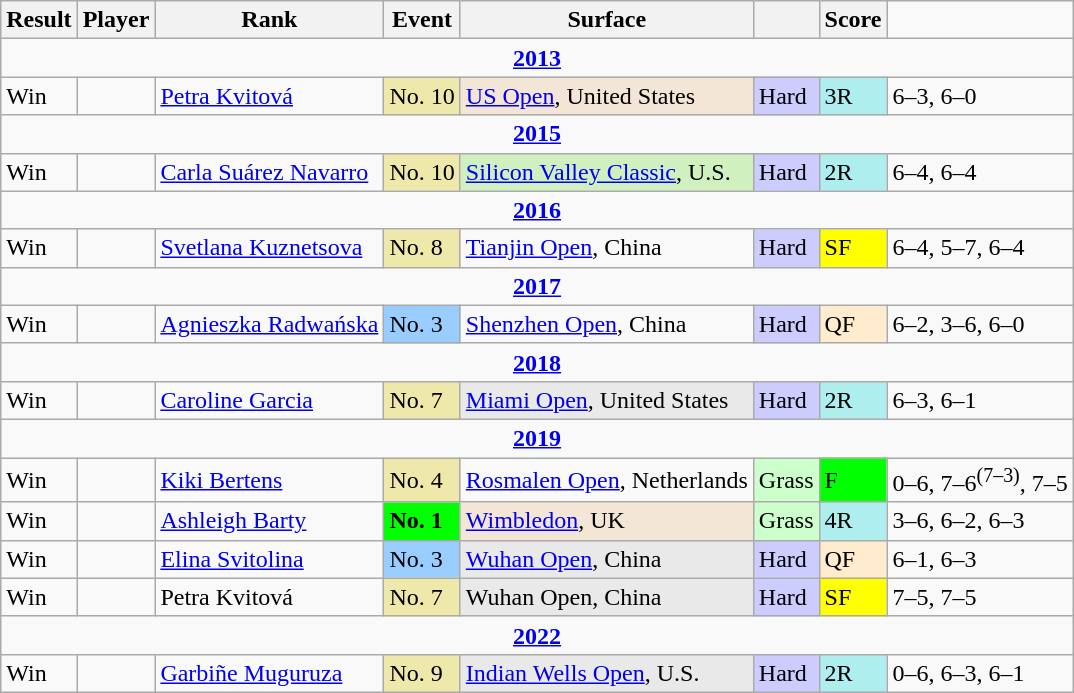<table class="wikitable sortable">
<tr>
<th>Result</th>
<th>Player</th>
<th>Rank</th>
<th>Event</th>
<th>Surface</th>
<th></th>
<th>Score</th>
</tr>
<tr>
<td colspan="8" align="center"><a href='#'><strong>2013</strong></a></td>
</tr>
<tr>
<td>Win</td>
<td></td>
<td> <a href='#'>Petra Kvitová</a></td>
<td bgcolor="eee8aa">No. 10</td>
<td bgcolor="f3e6d7"><a href='#'>US Open</a>, United States</td>
<td bgcolor="ccccff">Hard</td>
<td bgcolor="afeeee">3R</td>
<td>6–3, 6–0</td>
</tr>
<tr>
<td colspan="8" align="center"><a href='#'><strong>2015</strong></a></td>
</tr>
<tr>
<td>Win</td>
<td></td>
<td> <a href='#'>Carla Suárez Navarro</a></td>
<td bgcolor="eee8aa">No. 10</td>
<td bgcolor="d0f0co"><a href='#'>Silicon Valley Classic</a>, U.S.</td>
<td bgcolor="ccccff">Hard</td>
<td bgcolor="afeeee">2R</td>
<td>6–4, 6–4</td>
</tr>
<tr>
<td colspan="8" align="center"><a href='#'><strong>2016</strong></a></td>
</tr>
<tr>
<td>Win</td>
<td></td>
<td> <a href='#'>Svetlana Kuznetsova</a></td>
<td bgcolor="eee8aa">No. 8</td>
<td><a href='#'>Tianjin Open</a>, China</td>
<td bgcolor="ccccff">Hard</td>
<td bgcolor="yellow">SF</td>
<td>6–4, 5–7, 6–4</td>
</tr>
<tr>
<td colspan="8" align="center"><a href='#'><strong>2017</strong></a></td>
</tr>
<tr>
<td>Win</td>
<td></td>
<td> <a href='#'>Agnieszka Radwańska</a></td>
<td style="background:#9cf;">No. 3</td>
<td><a href='#'>Shenzhen Open</a>, China</td>
<td bgcolor="ccccff">Hard</td>
<td bgcolor="ffebcd">QF</td>
<td>6–2, 3–6, 6–0</td>
</tr>
<tr>
<td colspan="8" align="center"><a href='#'><strong>2018</strong></a></td>
</tr>
<tr>
<td>Win</td>
<td></td>
<td> <a href='#'>Caroline Garcia</a></td>
<td bgcolor="eee8aa">No. 7</td>
<td bgcolor="e9e9e9"><a href='#'>Miami Open</a>, United States</td>
<td bgcolor="ccccff">Hard</td>
<td bgcolor="afeeee">2R</td>
<td>6–3, 6–1</td>
</tr>
<tr>
<td colspan="8" align="center"><a href='#'><strong>2019</strong></a></td>
</tr>
<tr>
<td>Win</td>
<td></td>
<td> <a href='#'>Kiki Bertens</a></td>
<td bgcolor="eee8aa">No. 4</td>
<td><a href='#'>Rosmalen Open</a>, Netherlands</td>
<td bgcolor="ccffcc">Grass</td>
<td bgcolor="lime">F</td>
<td>0–6, 7–6<sup>(7–3)</sup>, 7–5</td>
</tr>
<tr>
<td>Win</td>
<td></td>
<td> <a href='#'>Ashleigh Barty</a></td>
<td bgcolor="lime"><strong>No. 1</strong></td>
<td bgcolor="f3e6d7"><a href='#'>Wimbledon</a>, UK</td>
<td bgcolor="ccffcc">Grass</td>
<td bgcolor="afeeee">4R</td>
<td>3–6, 6–2, 6–3</td>
</tr>
<tr>
<td>Win</td>
<td></td>
<td> <a href='#'>Elina Svitolina</a></td>
<td bgcolor="99ccff">No. 3</td>
<td bgcolor="e9e9e9"><a href='#'>Wuhan Open</a>, China</td>
<td bgcolor="ccccff">Hard</td>
<td bgcolor="ffebcd">QF</td>
<td>6–1, 6–3</td>
</tr>
<tr>
<td>Win</td>
<td></td>
<td> Petra Kvitová</td>
<td bgcolor="eee8aa">No. 7</td>
<td bgcolor="e9e9e9">Wuhan Open, China</td>
<td bgcolor="ccccff">Hard</td>
<td bgcolor="yellow">SF</td>
<td>7–5, 7–5</td>
</tr>
<tr>
<td colspan="8" align="center"><a href='#'><strong>2022</strong></a></td>
</tr>
<tr>
<td>Win</td>
<td></td>
<td> <a href='#'>Garbiñe Muguruza</a></td>
<td bgcolor="eee8AA">No. 9</td>
<td bgcolor="e9e9e9"><a href='#'>Indian Wells Open</a>, U.S.</td>
<td bgcolor="ccccff">Hard</td>
<td bgcolor="afeeee">2R</td>
<td>0–6, 6–3, 6–1</td>
</tr>
</table>
